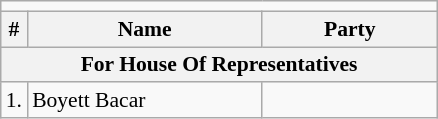<table class=wikitable style="font-size:90%">
<tr>
<td colspan=5 bgcolor=></td>
</tr>
<tr>
<th>#</th>
<th width=150px>Name</th>
<th colspan=2 width=110px>Party</th>
</tr>
<tr>
<th colspan=5>For House Of Representatives</th>
</tr>
<tr>
<td>1.</td>
<td>Boyett Bacar</td>
<td></td>
</tr>
</table>
